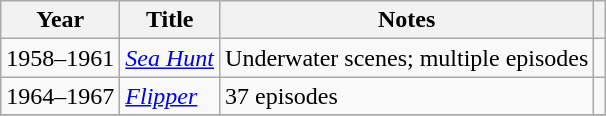<table class="wikitable sortable">
<tr>
<th>Year</th>
<th>Title</th>
<th class=unsortable>Notes</th>
<th class=unsortable></th>
</tr>
<tr>
<td>1958–1961</td>
<td><em><a href='#'>Sea Hunt</a></em></td>
<td>Underwater scenes; multiple episodes</td>
<td></td>
</tr>
<tr>
<td>1964–1967</td>
<td><em><a href='#'>Flipper</a></em></td>
<td>37 episodes</td>
<td></td>
</tr>
<tr>
</tr>
</table>
